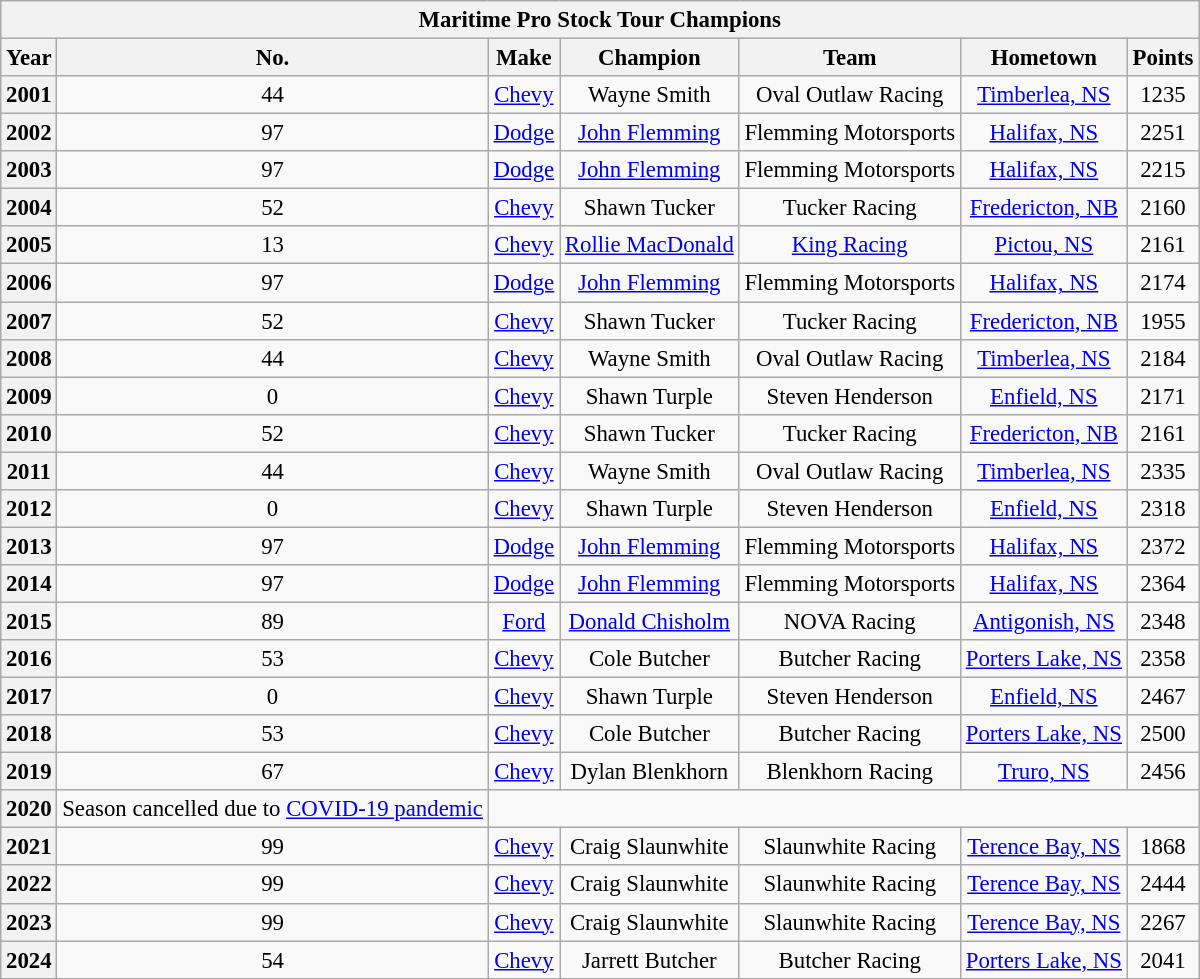<table class="wikitable" style="text-align:center; font-size: 95%;">
<tr>
<th colspan=45><strong>Maritime Pro Stock Tour</strong> Champions</th>
</tr>
<tr>
<th>Year</th>
<th>No.</th>
<th>Make</th>
<th>Champion</th>
<th>Team</th>
<th>Hometown</th>
<th>Points</th>
</tr>
<tr>
<th>2001</th>
<td>44</td>
<td><a href='#'>Chevy</a></td>
<td>Wayne Smith</td>
<td>Oval Outlaw Racing</td>
<td><a href='#'>Timberlea, NS</a></td>
<td>1235</td>
</tr>
<tr>
<th>2002</th>
<td>97</td>
<td><a href='#'>Dodge</a></td>
<td><a href='#'>John Flemming</a></td>
<td>Flemming Motorsports</td>
<td><a href='#'>Halifax, NS</a></td>
<td>2251</td>
</tr>
<tr>
<th>2003</th>
<td>97</td>
<td><a href='#'>Dodge</a></td>
<td><a href='#'>John Flemming</a></td>
<td>Flemming Motorsports</td>
<td><a href='#'>Halifax, NS</a></td>
<td>2215</td>
</tr>
<tr>
<th>2004</th>
<td>52</td>
<td><a href='#'>Chevy</a></td>
<td>Shawn Tucker</td>
<td>Tucker Racing</td>
<td><a href='#'>Fredericton, NB</a></td>
<td>2160</td>
</tr>
<tr>
<th>2005</th>
<td>13</td>
<td><a href='#'>Chevy</a></td>
<td><a href='#'>Rollie MacDonald</a></td>
<td><a href='#'>King Racing</a></td>
<td><a href='#'>Pictou, NS</a></td>
<td>2161</td>
</tr>
<tr>
<th>2006</th>
<td>97</td>
<td><a href='#'>Dodge</a></td>
<td><a href='#'>John Flemming</a></td>
<td>Flemming Motorsports</td>
<td><a href='#'>Halifax, NS</a></td>
<td>2174</td>
</tr>
<tr>
<th>2007</th>
<td>52</td>
<td><a href='#'>Chevy</a></td>
<td>Shawn Tucker</td>
<td>Tucker Racing</td>
<td><a href='#'>Fredericton, NB</a></td>
<td>1955</td>
</tr>
<tr>
<th>2008</th>
<td>44</td>
<td><a href='#'>Chevy</a></td>
<td>Wayne Smith</td>
<td>Oval Outlaw Racing</td>
<td><a href='#'>Timberlea, NS</a></td>
<td>2184</td>
</tr>
<tr>
<th>2009</th>
<td>0</td>
<td><a href='#'>Chevy</a></td>
<td>Shawn Turple</td>
<td>Steven Henderson</td>
<td><a href='#'>Enfield, NS</a></td>
<td>2171</td>
</tr>
<tr>
<th>2010</th>
<td>52</td>
<td><a href='#'>Chevy</a></td>
<td>Shawn Tucker</td>
<td>Tucker Racing</td>
<td><a href='#'>Fredericton, NB</a></td>
<td>2161</td>
</tr>
<tr>
<th>2011</th>
<td>44</td>
<td><a href='#'>Chevy</a></td>
<td>Wayne Smith</td>
<td>Oval Outlaw Racing</td>
<td><a href='#'>Timberlea, NS</a></td>
<td>2335</td>
</tr>
<tr>
<th>2012</th>
<td>0</td>
<td><a href='#'>Chevy</a></td>
<td>Shawn Turple</td>
<td>Steven Henderson</td>
<td><a href='#'>Enfield, NS</a></td>
<td>2318</td>
</tr>
<tr>
<th>2013</th>
<td>97</td>
<td><a href='#'>Dodge</a></td>
<td><a href='#'>John Flemming</a></td>
<td>Flemming Motorsports</td>
<td><a href='#'>Halifax, NS</a></td>
<td>2372</td>
</tr>
<tr>
<th>2014</th>
<td>97</td>
<td><a href='#'>Dodge</a></td>
<td><a href='#'>John Flemming</a></td>
<td>Flemming Motorsports</td>
<td><a href='#'>Halifax, NS</a></td>
<td>2364</td>
</tr>
<tr>
<th>2015</th>
<td>89</td>
<td><a href='#'>Ford</a></td>
<td><a href='#'>Donald Chisholm</a></td>
<td>NOVA Racing</td>
<td><a href='#'>Antigonish, NS</a></td>
<td>2348</td>
</tr>
<tr>
<th>2016</th>
<td>53</td>
<td><a href='#'>Chevy</a></td>
<td>Cole Butcher</td>
<td>Butcher Racing</td>
<td><a href='#'>Porters Lake, NS</a></td>
<td>2358</td>
</tr>
<tr>
<th>2017</th>
<td>0</td>
<td><a href='#'>Chevy</a></td>
<td>Shawn Turple</td>
<td>Steven Henderson</td>
<td><a href='#'>Enfield, NS</a></td>
<td>2467</td>
</tr>
<tr>
<th>2018</th>
<td>53</td>
<td><a href='#'>Chevy</a></td>
<td>Cole Butcher</td>
<td>Butcher Racing</td>
<td><a href='#'>Porters Lake, NS</a></td>
<td>2500</td>
</tr>
<tr>
<th>2019</th>
<td>67</td>
<td><a href='#'>Chevy</a></td>
<td>Dylan Blenkhorn</td>
<td>Blenkhorn Racing</td>
<td><a href='#'>Truro, NS</a></td>
<td>2456</td>
</tr>
<tr>
<th>2020</th>
<td>Season cancelled due to <a href='#'>COVID-19 pandemic</a></td>
</tr>
<tr>
<th>2021</th>
<td>99</td>
<td><a href='#'>Chevy</a></td>
<td>Craig Slaunwhite</td>
<td>Slaunwhite Racing</td>
<td><a href='#'>Terence Bay, NS</a></td>
<td>1868</td>
</tr>
<tr>
<th>2022</th>
<td>99</td>
<td><a href='#'>Chevy</a></td>
<td>Craig Slaunwhite</td>
<td>Slaunwhite Racing</td>
<td><a href='#'>Terence Bay, NS</a></td>
<td>2444</td>
</tr>
<tr>
<th>2023</th>
<td>99</td>
<td><a href='#'>Chevy</a></td>
<td>Craig Slaunwhite</td>
<td>Slaunwhite Racing</td>
<td><a href='#'>Terence Bay, NS</a></td>
<td>2267</td>
</tr>
<tr>
<th>2024</th>
<td>54</td>
<td><a href='#'>Chevy</a></td>
<td>Jarrett Butcher</td>
<td>Butcher Racing</td>
<td><a href='#'>Porters Lake, NS</a></td>
<td>2041</td>
</tr>
</table>
